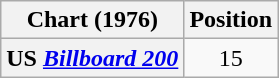<table class="wikitable plainrowheaders" style="text-align:center">
<tr>
<th scope="col">Chart (1976)</th>
<th scope="col">Position</th>
</tr>
<tr>
<th scope="row">US <em><a href='#'>Billboard 200</a></em></th>
<td>15</td>
</tr>
</table>
